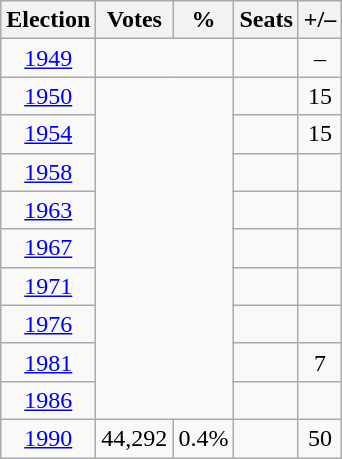<table class=wikitable style=text-align:center>
<tr>
<th><strong>Election</strong></th>
<th><strong>Votes</strong></th>
<th><strong>%</strong></th>
<th><strong>Seats</strong></th>
<th>+/–</th>
</tr>
<tr>
<td><a href='#'>1949</a></td>
<td colspan="2"></td>
<td></td>
<td>–</td>
</tr>
<tr>
<td><a href='#'>1950</a></td>
<td colspan="2" rowspan="9"></td>
<td></td>
<td> 15</td>
</tr>
<tr>
<td><a href='#'>1954</a></td>
<td></td>
<td> 15</td>
</tr>
<tr>
<td><a href='#'>1958</a></td>
<td></td>
<td></td>
</tr>
<tr>
<td><a href='#'>1963</a></td>
<td></td>
<td></td>
</tr>
<tr>
<td><a href='#'>1967</a></td>
<td></td>
<td></td>
</tr>
<tr>
<td><a href='#'>1971</a></td>
<td></td>
<td></td>
</tr>
<tr>
<td><a href='#'>1976</a></td>
<td></td>
<td></td>
</tr>
<tr>
<td><a href='#'>1981</a></td>
<td></td>
<td> 7</td>
</tr>
<tr>
<td><a href='#'>1986</a></td>
<td></td>
<td></td>
</tr>
<tr>
<td><a href='#'>1990</a></td>
<td>44,292</td>
<td>0.4%</td>
<td></td>
<td> 50</td>
</tr>
</table>
